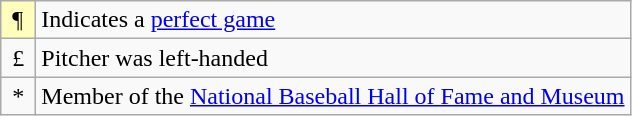<table class="wikitable" border="1">
<tr>
<td bgcolor="#ffffbb"> ¶ </td>
<td>Indicates a <a href='#'>perfect game</a></td>
</tr>
<tr>
<td> £ </td>
<td>Pitcher was left-handed</td>
</tr>
<tr>
<td> * </td>
<td>Member of the <a href='#'>National Baseball Hall of Fame and Museum</a></td>
</tr>
</table>
